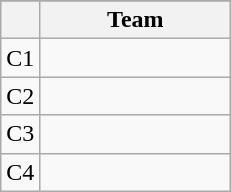<table class="wikitable" style="display:inline-table;">
<tr>
</tr>
<tr>
<th></th>
<th width=120>Team</th>
</tr>
<tr>
<td align=center>C1</td>
<td></td>
</tr>
<tr>
<td align=center>C2</td>
<td></td>
</tr>
<tr>
<td align=center>C3</td>
<td></td>
</tr>
<tr>
<td align=center>C4</td>
<td></td>
</tr>
</table>
